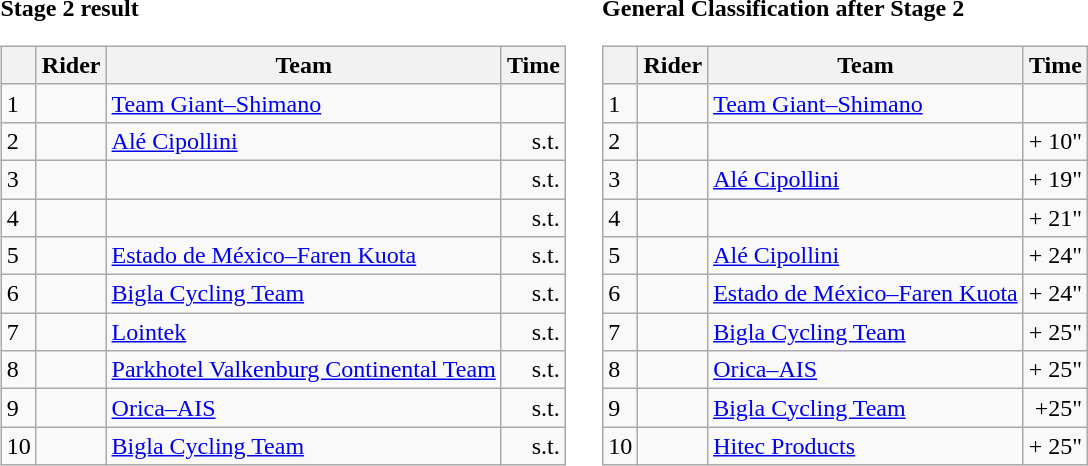<table>
<tr>
<td><strong>Stage 2 result</strong><br><table class="wikitable">
<tr>
<th></th>
<th>Rider</th>
<th>Team</th>
<th>Time</th>
</tr>
<tr>
<td>1</td>
<td> </td>
<td><a href='#'>Team Giant–Shimano</a></td>
<td align="right"></td>
</tr>
<tr>
<td>2</td>
<td></td>
<td><a href='#'>Alé Cipollini</a></td>
<td align="right">s.t.</td>
</tr>
<tr>
<td>3</td>
<td></td>
<td></td>
<td align="right">s.t.</td>
</tr>
<tr>
<td>4</td>
<td></td>
<td></td>
<td align="right">s.t.</td>
</tr>
<tr>
<td>5</td>
<td> </td>
<td><a href='#'>Estado de México–Faren Kuota</a></td>
<td align="right">s.t.</td>
</tr>
<tr>
<td>6</td>
<td></td>
<td><a href='#'>Bigla Cycling Team</a></td>
<td align="right">s.t.</td>
</tr>
<tr>
<td>7</td>
<td></td>
<td><a href='#'>Lointek</a></td>
<td align="right">s.t.</td>
</tr>
<tr>
<td>8</td>
<td></td>
<td><a href='#'>Parkhotel Valkenburg Continental Team</a></td>
<td align="right">s.t.</td>
</tr>
<tr>
<td>9</td>
<td></td>
<td><a href='#'>Orica–AIS</a></td>
<td align="right">s.t.</td>
</tr>
<tr>
<td>10</td>
<td></td>
<td><a href='#'>Bigla Cycling Team</a></td>
<td align="right">s.t.</td>
</tr>
</table>
</td>
<td></td>
<td><strong>General Classification after Stage 2</strong><br><table class="wikitable">
<tr>
<th></th>
<th>Rider</th>
<th>Team</th>
<th>Time</th>
</tr>
<tr>
<td>1</td>
<td> </td>
<td><a href='#'>Team Giant–Shimano</a></td>
<td align="right"></td>
</tr>
<tr>
<td>2</td>
<td></td>
<td></td>
<td align="right">+ 10"</td>
</tr>
<tr>
<td>3</td>
<td></td>
<td><a href='#'>Alé Cipollini</a></td>
<td align="right">+ 19"</td>
</tr>
<tr>
<td>4</td>
<td></td>
<td></td>
<td align="right">+ 21"</td>
</tr>
<tr>
<td>5</td>
<td> </td>
<td><a href='#'>Alé Cipollini</a></td>
<td align="right">+ 24"</td>
</tr>
<tr>
<td>6</td>
<td> </td>
<td><a href='#'>Estado de México–Faren Kuota</a></td>
<td align="right">+ 24"</td>
</tr>
<tr>
<td>7</td>
<td></td>
<td><a href='#'>Bigla Cycling Team</a></td>
<td align="right">+ 25"</td>
</tr>
<tr>
<td>8</td>
<td></td>
<td><a href='#'>Orica–AIS</a></td>
<td align="right">+ 25"</td>
</tr>
<tr>
<td>9</td>
<td></td>
<td><a href='#'>Bigla Cycling Team</a></td>
<td align="right">+25"</td>
</tr>
<tr>
<td>10</td>
<td></td>
<td><a href='#'>Hitec Products</a></td>
<td align="right">+ 25"</td>
</tr>
</table>
</td>
</tr>
</table>
